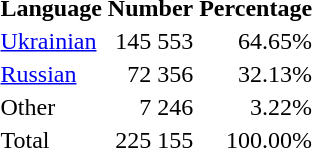<table class="standard">
<tr>
<th>Language</th>
<th>Number</th>
<th>Percentage</th>
</tr>
<tr>
<td><a href='#'>Ukrainian</a></td>
<td align="right">145 553</td>
<td align="right">64.65%</td>
</tr>
<tr>
<td><a href='#'>Russian</a></td>
<td align="right">72 356</td>
<td align="right">32.13%</td>
</tr>
<tr>
<td>Other</td>
<td align="right">7 246</td>
<td align="right">3.22%</td>
</tr>
<tr>
<td>Total</td>
<td align="right">225 155</td>
<td align="right">100.00%</td>
</tr>
</table>
